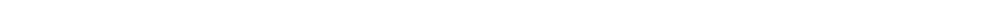<table style="width:1000px; text-align:center;">
<tr style="color:white;">
<td style="background:"><strong>49.0%</strong></td>
<td style="background:">4.6%</td>
<td style="background:">46.0%</td>
<td style="background:"></td>
</tr>
<tr>
<td></td>
<td></td>
<td></td>
<td></td>
</tr>
</table>
